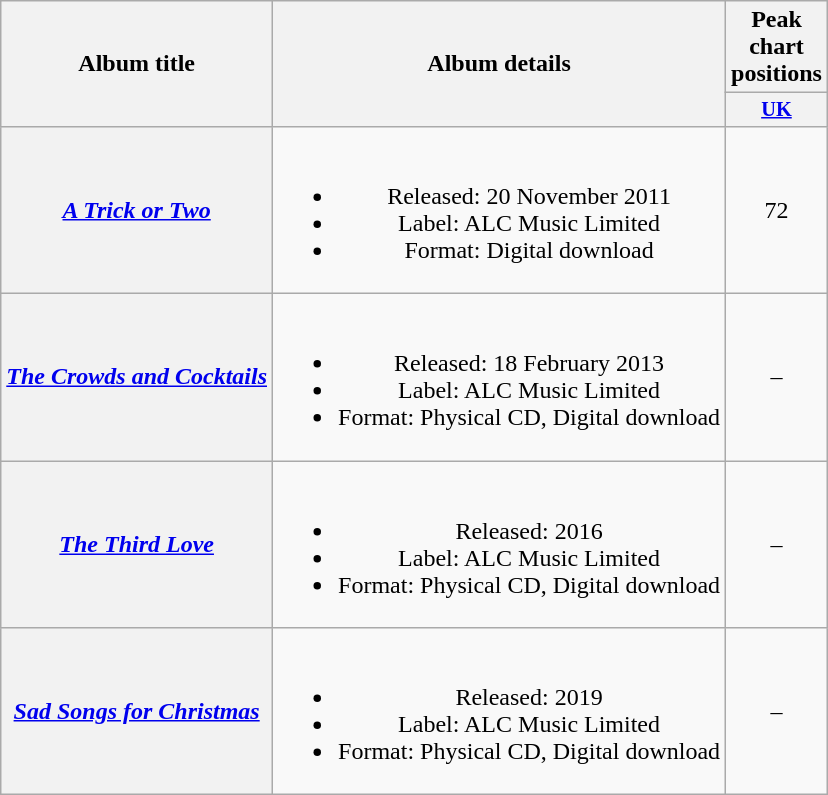<table class="wikitable plainrowheaders" style="text-align:center;">
<tr>
<th scope="col" rowspan="2">Album title</th>
<th scope="col" rowspan="2">Album details</th>
<th scope="col">Peak chart positions</th>
</tr>
<tr>
<th scope="col" style="width:3em;font-size:85%;"><a href='#'>UK</a></th>
</tr>
<tr>
<th scope="row"><strong><em><a href='#'>A Trick or Two</a></em></strong></th>
<td><br><ul><li>Released: 20 November 2011</li><li>Label: ALC Music Limited</li><li>Format: Digital download</li></ul></td>
<td>72</td>
</tr>
<tr>
<th scope="row"><strong><em><a href='#'>The Crowds and Cocktails</a></em></strong></th>
<td><br><ul><li>Released: 18 February 2013</li><li>Label: ALC Music Limited</li><li>Format: Physical CD, Digital download</li></ul></td>
<td>–</td>
</tr>
<tr>
<th scope="row"><strong><em><a href='#'>The Third Love</a></em></strong></th>
<td><br><ul><li>Released: 2016</li><li>Label: ALC Music Limited</li><li>Format: Physical CD, Digital download</li></ul></td>
<td>–</td>
</tr>
<tr>
<th scope="row"><strong><em><a href='#'>Sad Songs for Christmas</a></em></strong></th>
<td><br><ul><li>Released: 2019</li><li>Label: ALC Music Limited</li><li>Format: Physical CD, Digital download</li></ul></td>
<td>–</td>
</tr>
</table>
